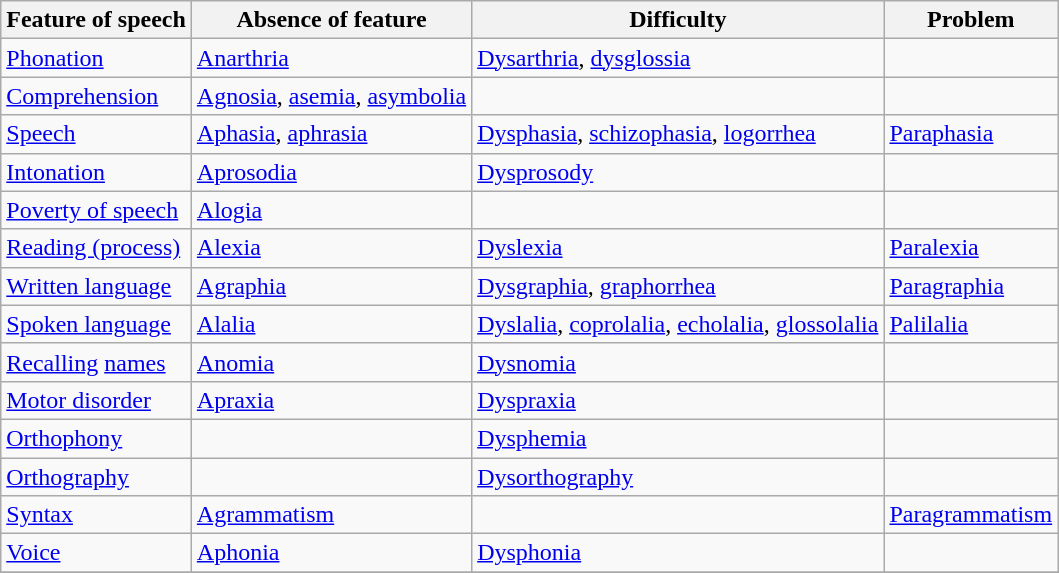<table class="wikitable sortable">
<tr>
<th>Feature of speech</th>
<th>Absence of feature</th>
<th>Difficulty</th>
<th>Problem</th>
</tr>
<tr>
<td><a href='#'>Phonation</a></td>
<td><a href='#'>Anarthria</a></td>
<td><a href='#'>Dysarthria</a>, <a href='#'>dysglossia</a></td>
<td></td>
</tr>
<tr>
<td><a href='#'>Comprehension</a></td>
<td><a href='#'>Agnosia</a>, <a href='#'>asemia</a>, <a href='#'>asymbolia</a></td>
<td></td>
<td></td>
</tr>
<tr>
<td><a href='#'>Speech</a></td>
<td><a href='#'>Aphasia</a>, <a href='#'>aphrasia</a></td>
<td><a href='#'>Dysphasia</a>, <a href='#'>schizophasia</a>, <a href='#'>logorrhea</a></td>
<td><a href='#'>Paraphasia</a></td>
</tr>
<tr>
<td><a href='#'>Intonation</a></td>
<td><a href='#'>Aprosodia</a></td>
<td><a href='#'>Dysprosody</a></td>
<td></td>
</tr>
<tr>
<td><a href='#'>Poverty of speech</a></td>
<td><a href='#'>Alogia</a></td>
<td></td>
<td></td>
</tr>
<tr>
<td><a href='#'>Reading (process)</a></td>
<td><a href='#'>Alexia</a></td>
<td><a href='#'>Dyslexia</a></td>
<td><a href='#'>Paralexia</a></td>
</tr>
<tr>
<td><a href='#'>Written language</a></td>
<td><a href='#'>Agraphia</a></td>
<td><a href='#'>Dysgraphia</a>, <a href='#'>graphorrhea</a></td>
<td><a href='#'>Paragraphia</a></td>
</tr>
<tr>
<td><a href='#'>Spoken language</a></td>
<td><a href='#'>Alalia</a></td>
<td><a href='#'>Dyslalia</a>, <a href='#'>coprolalia</a>, <a href='#'>echolalia</a>, <a href='#'>glossolalia</a></td>
<td><a href='#'>Palilalia</a></td>
</tr>
<tr>
<td><a href='#'>Recalling</a> <a href='#'>names</a></td>
<td><a href='#'>Anomia</a></td>
<td><a href='#'>Dysnomia</a></td>
<td></td>
</tr>
<tr>
<td><a href='#'>Motor disorder</a></td>
<td><a href='#'>Apraxia</a></td>
<td><a href='#'>Dyspraxia</a></td>
<td></td>
</tr>
<tr>
<td><a href='#'>Orthophony</a></td>
<td></td>
<td><a href='#'>Dysphemia</a></td>
<td></td>
</tr>
<tr>
<td><a href='#'>Orthography</a></td>
<td></td>
<td><a href='#'>Dysorthography</a></td>
<td></td>
</tr>
<tr>
<td><a href='#'>Syntax</a></td>
<td><a href='#'>Agrammatism</a></td>
<td></td>
<td><a href='#'>Paragrammatism</a></td>
</tr>
<tr>
<td><a href='#'>Voice</a></td>
<td><a href='#'>Aphonia</a></td>
<td><a href='#'>Dysphonia</a></td>
<td></td>
</tr>
<tr>
</tr>
</table>
